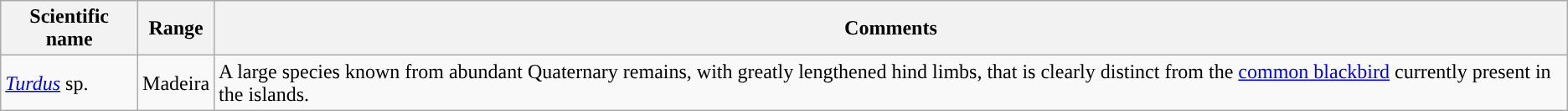<table class="wikitable">
<tr>
<th>Scientific name</th>
<th>Range</th>
<th class="unsortable">Comments</th>
</tr>
<tr>
<td><em><a href='#'>Turdus</a></em> sp.</td>
<td>Madeira</td>
<td>A large species known from abundant Quaternary remains, with greatly lengthened hind limbs, that is clearly distinct from the <a href='#'>common blackbird</a> currently present in the islands.</td>
</tr>
</table>
